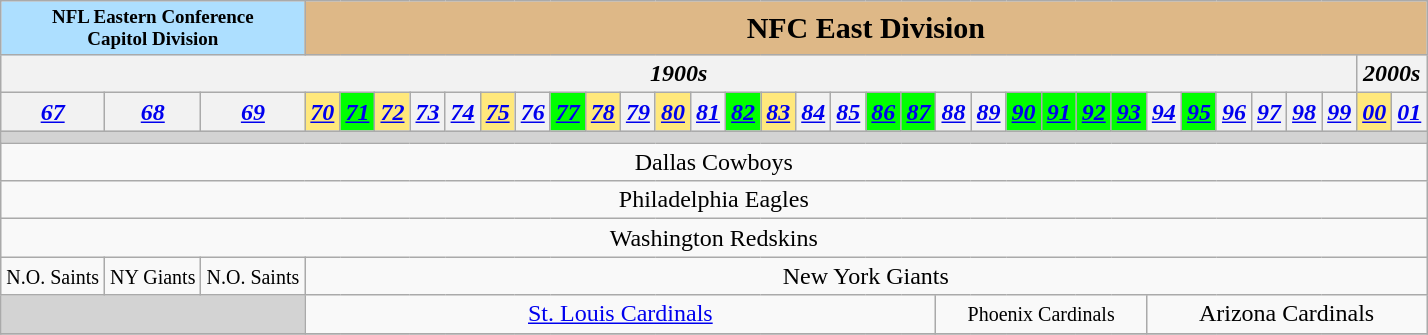<table class="wikitable" style="text-align:center">
<tr>
<th colspan="3" style="text-align:center; font-size:79%; background:#addfff;">NFL Eastern Conference <br>Capitol Division</th>
<th colspan="32" style="text-align:center; font-size:125%; background:#DEB887;">NFC East Division</th>
</tr>
<tr>
<th colspan="33"><em>1900s</em></th>
<th colspan=2><em>2000s</em></th>
</tr>
<tr>
<th><em><a href='#'>67</a></em></th>
<th><em><a href='#'>68</a></em></th>
<th><em><a href='#'>69</a></em></th>
<th style="background:#ffe87c;"><em><a href='#'>70</a></em></th>
<th style="background:#00ff00;"><em><a href='#'>71</a></em></th>
<th style="background:#ffe87c;"><em><a href='#'>72</a></em></th>
<th><em><a href='#'>73</a></em></th>
<th><em><a href='#'>74</a></em></th>
<th style="background:#ffe87c;"><em><a href='#'>75</a></em></th>
<th><em><a href='#'>76</a></em></th>
<th style="background:#00ff00;"><em><a href='#'>77</a></em></th>
<th style="background:#ffe87c;"><em><a href='#'>78</a></em></th>
<th><em><a href='#'>79</a></em></th>
<th style="background:#ffe87c;"><em><a href='#'>80</a></em></th>
<th><em><a href='#'>81</a></em></th>
<th style="background:#00ff00;"><em><a href='#'>82</a></em></th>
<th style="background:#ffe87c;"><em><a href='#'>83</a></em></th>
<th><em><a href='#'>84</a></em></th>
<th><em><a href='#'>85</a></em></th>
<th style="background:#00ff00;"><em><a href='#'>86</a></em></th>
<th style="background:#00ff00;"><em><a href='#'>87</a></em></th>
<th><em><a href='#'>88</a></em></th>
<th><em><a href='#'>89</a></em></th>
<th style="background:#00ff00;"><em><a href='#'>90</a></em></th>
<th style="background:#00ff00;"><em><a href='#'>91</a></em></th>
<th style="background:#00ff00;"><em><a href='#'>92</a></em></th>
<th style="background:#00ff00;"><em><a href='#'>93</a></em></th>
<th><em><a href='#'>94</a></em></th>
<th style="background:#00ff00;"><em><a href='#'>95</a></em></th>
<th><em><a href='#'>96</a></em></th>
<th><em><a href='#'>97</a></em></th>
<th><em><a href='#'>98</a></em></th>
<th><em><a href='#'>99</a></em></th>
<th style="background:#ffe87c;"><em><a href='#'>00</a></em></th>
<th><em><a href='#'>01</a></em></th>
</tr>
<tr>
<td colspan="53" style="background:lightgrey; height:.5px;"></td>
</tr>
<tr>
<td colspan="35">Dallas Cowboys</td>
</tr>
<tr>
<td colspan="35">Philadelphia Eagles</td>
</tr>
<tr>
<td colspan="35">Washington Redskins</td>
</tr>
<tr>
<td colspan="1"><small> N.O. Saints</small></td>
<td colspan="1"><small>NY Giants</small></td>
<td colspan="1"><small> N.O. Saints</small></td>
<td colspan="32">New York Giants</td>
</tr>
<tr>
<td colspan="3" style="background:lightgrey;"> </td>
<td colspan="18"><a href='#'>St. Louis Cardinals</a></td>
<td colspan="6"><small>Phoenix Cardinals</small></td>
<td colspan="8">Arizona Cardinals</td>
</tr>
<tr>
</tr>
</table>
